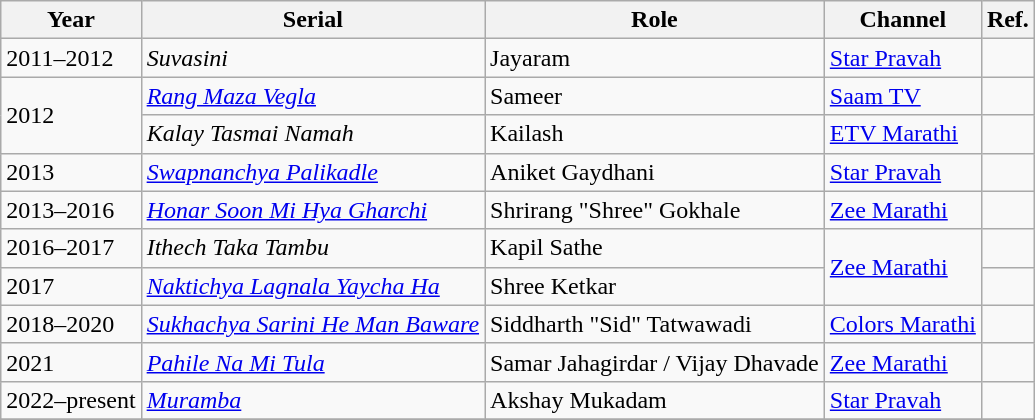<table class = "wikitable sortable">
<tr>
<th>Year</th>
<th>Serial</th>
<th>Role</th>
<th>Channel</th>
<th>Ref.</th>
</tr>
<tr>
<td>2011–2012</td>
<td><em>Suvasini</em></td>
<td>Jayaram</td>
<td><a href='#'>Star Pravah</a></td>
<td></td>
</tr>
<tr>
<td rowspan = "2">2012</td>
<td><em><a href='#'>Rang Maza Vegla</a></em></td>
<td>Sameer</td>
<td><a href='#'>Saam TV</a></td>
<td></td>
</tr>
<tr>
<td><em>Kalay Tasmai Namah</em></td>
<td>Kailash</td>
<td><a href='#'>ETV Marathi</a></td>
<td></td>
</tr>
<tr>
<td>2013</td>
<td><em><a href='#'>Swapnanchya Palikadle</a></em></td>
<td>Aniket Gaydhani</td>
<td><a href='#'>Star Pravah</a></td>
<td></td>
</tr>
<tr>
<td>2013–2016</td>
<td><em><a href='#'>Honar Soon Mi Hya Gharchi</a></em></td>
<td>Shrirang "Shree" Gokhale</td>
<td><a href='#'>Zee Marathi</a></td>
<td></td>
</tr>
<tr>
<td>2016–2017</td>
<td><em>Ithech Taka Tambu</em></td>
<td>Kapil Sathe</td>
<td rowspan = "2"><a href='#'>Zee Marathi</a></td>
<td></td>
</tr>
<tr>
<td>2017</td>
<td><em><a href='#'>Naktichya Lagnala Yaycha Ha</a></em></td>
<td>Shree Ketkar</td>
<td></td>
</tr>
<tr>
<td>2018–2020</td>
<td><em><a href='#'>Sukhachya Sarini He Man Baware</a></em></td>
<td>Siddharth "Sid" Tatwawadi</td>
<td><a href='#'>Colors Marathi</a></td>
<td></td>
</tr>
<tr>
<td>2021</td>
<td><em><a href='#'>Pahile Na Mi Tula</a></em></td>
<td>Samar Jahagirdar / Vijay Dhavade</td>
<td><a href='#'>Zee Marathi</a></td>
<td></td>
</tr>
<tr>
<td>2022–present</td>
<td><em><a href='#'>Muramba</a></em></td>
<td>Akshay Mukadam</td>
<td><a href='#'>Star Pravah</a></td>
<td></td>
</tr>
<tr>
</tr>
</table>
